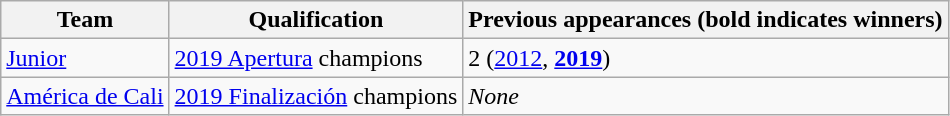<table class="wikitable">
<tr>
<th>Team</th>
<th>Qualification</th>
<th>Previous appearances (bold indicates winners)</th>
</tr>
<tr>
<td><a href='#'>Junior</a></td>
<td><a href='#'>2019 Apertura</a> champions</td>
<td>2 (<a href='#'>2012</a>, <strong><a href='#'>2019</a></strong>)</td>
</tr>
<tr>
<td><a href='#'>América de Cali</a></td>
<td><a href='#'>2019 Finalización</a> champions</td>
<td><em>None</em></td>
</tr>
</table>
